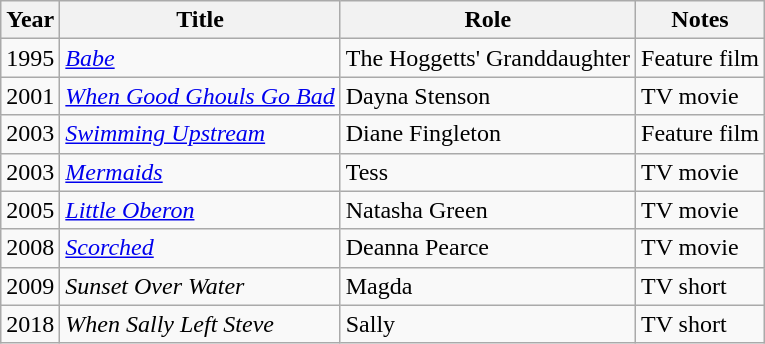<table class="wikitable">
<tr>
<th>Year</th>
<th>Title</th>
<th>Role</th>
<th>Notes</th>
</tr>
<tr>
<td>1995</td>
<td><em><a href='#'>Babe</a></em></td>
<td>The Hoggetts' Granddaughter</td>
<td>Feature film</td>
</tr>
<tr>
<td>2001</td>
<td><em><a href='#'>When Good Ghouls Go Bad</a></em></td>
<td>Dayna Stenson</td>
<td>TV movie</td>
</tr>
<tr>
<td>2003</td>
<td><em><a href='#'>Swimming Upstream</a></em></td>
<td>Diane Fingleton</td>
<td>Feature film</td>
</tr>
<tr>
<td>2003</td>
<td><em><a href='#'>Mermaids</a></em></td>
<td>Tess</td>
<td>TV movie</td>
</tr>
<tr>
<td>2005</td>
<td><em><a href='#'>Little Oberon</a></em></td>
<td>Natasha Green</td>
<td>TV movie</td>
</tr>
<tr>
<td>2008</td>
<td><em><a href='#'>Scorched</a></em></td>
<td>Deanna Pearce</td>
<td>TV movie</td>
</tr>
<tr>
<td>2009</td>
<td><em>Sunset Over Water</em></td>
<td>Magda</td>
<td>TV short</td>
</tr>
<tr>
<td>2018</td>
<td><em>When Sally Left Steve</em></td>
<td>Sally</td>
<td>TV short</td>
</tr>
</table>
